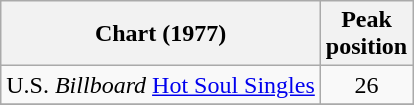<table class="wikitable sortable">
<tr>
<th>Chart (1977)</th>
<th>Peak<br>position</th>
</tr>
<tr>
<td>U.S. <em>Billboard</em> <a href='#'>Hot Soul Singles</a></td>
<td align="center">26</td>
</tr>
<tr>
</tr>
</table>
